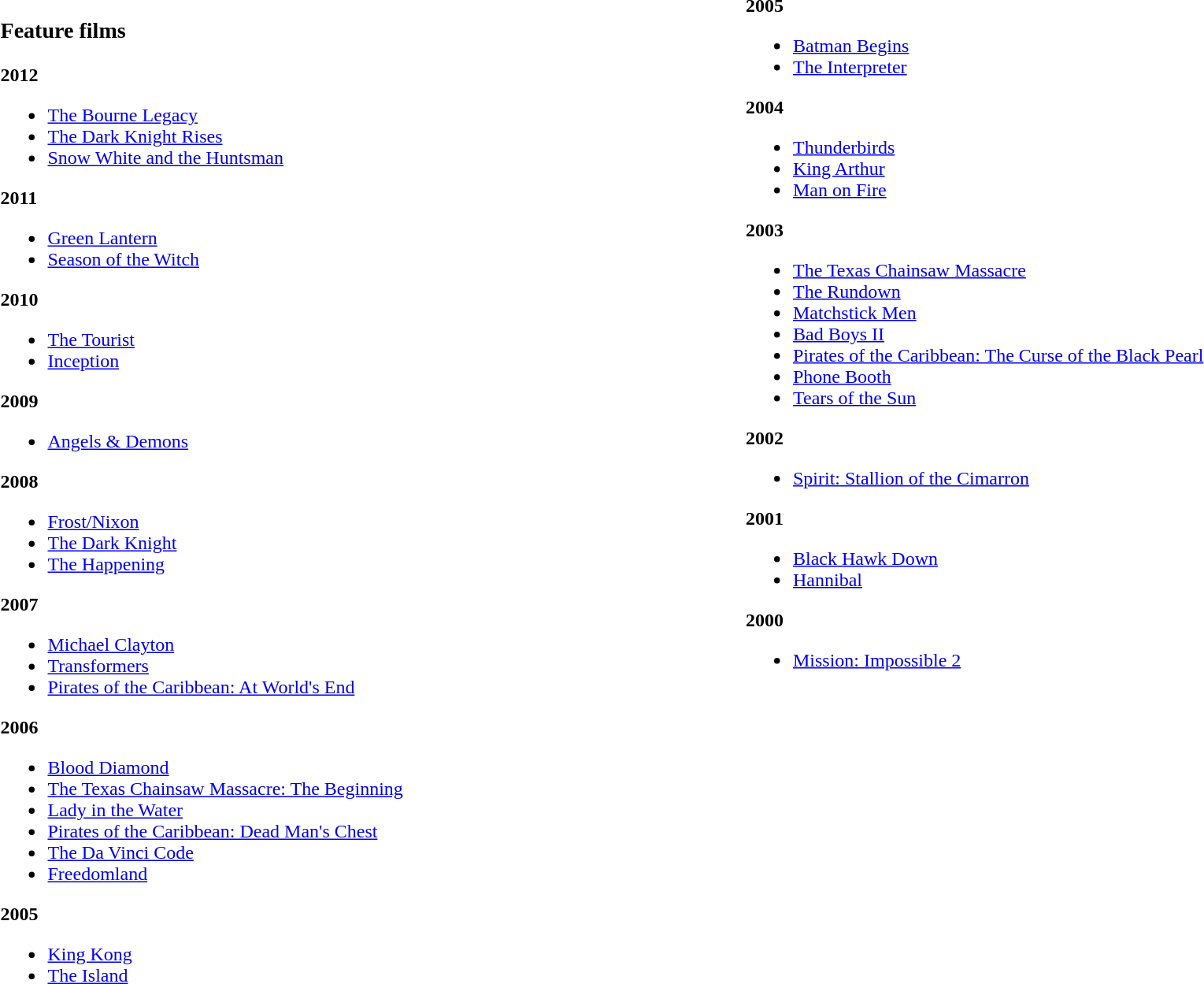<table style="width:100%;">
<tr valign="top">
<td style="width:50%;"><br><h3>Feature films</h3><strong>2012</strong><ul><li><a href='#'>The Bourne Legacy</a></li><li><a href='#'>The Dark Knight Rises</a></li><li><a href='#'>Snow White and the Huntsman</a></li></ul><strong>2011</strong><ul><li><a href='#'>Green Lantern</a></li><li><a href='#'>Season of the Witch</a></li></ul><strong>2010</strong><ul><li><a href='#'>The Tourist</a></li><li><a href='#'>Inception</a></li></ul><strong>2009</strong><ul><li><a href='#'>Angels & Demons</a></li></ul><strong>2008</strong><ul><li><a href='#'>Frost/Nixon</a></li><li><a href='#'>The Dark Knight</a></li><li><a href='#'>The Happening</a></li></ul><strong>2007</strong><ul><li><a href='#'>Michael Clayton</a></li><li><a href='#'>Transformers</a></li><li><a href='#'>Pirates of the Caribbean: At World's End</a></li></ul><strong>2006</strong><ul><li><a href='#'>Blood Diamond</a></li><li><a href='#'>The Texas Chainsaw Massacre: The Beginning</a></li><li><a href='#'>Lady in the Water</a></li><li><a href='#'>Pirates of the Caribbean: Dead Man's Chest</a></li><li><a href='#'>The Da Vinci Code</a></li><li><a href='#'>Freedomland</a></li></ul><strong>2005</strong><ul><li><a href='#'>King Kong</a></li><li><a href='#'>The Island</a></li></ul></td>
<td style="width:50%;"><br><strong>2005</strong><ul><li><a href='#'>Batman Begins</a></li><li><a href='#'>The Interpreter</a></li></ul><strong>2004</strong><ul><li><a href='#'>Thunderbirds</a></li><li><a href='#'>King Arthur</a></li><li><a href='#'>Man on Fire</a></li></ul><strong>2003</strong><ul><li><a href='#'>The Texas Chainsaw Massacre</a></li><li><a href='#'>The Rundown</a></li><li><a href='#'>Matchstick Men</a></li><li><a href='#'>Bad Boys II</a></li><li><a href='#'>Pirates of the Caribbean: The Curse of the Black Pearl</a></li><li><a href='#'>Phone Booth</a></li><li><a href='#'>Tears of the Sun</a></li></ul><strong>2002</strong><ul><li><a href='#'>Spirit: Stallion of the Cimarron</a></li></ul><strong>2001</strong><ul><li><a href='#'>Black Hawk Down</a></li><li><a href='#'>Hannibal</a></li></ul><strong>2000</strong><ul><li><a href='#'>Mission: Impossible 2</a></li></ul></td>
</tr>
</table>
